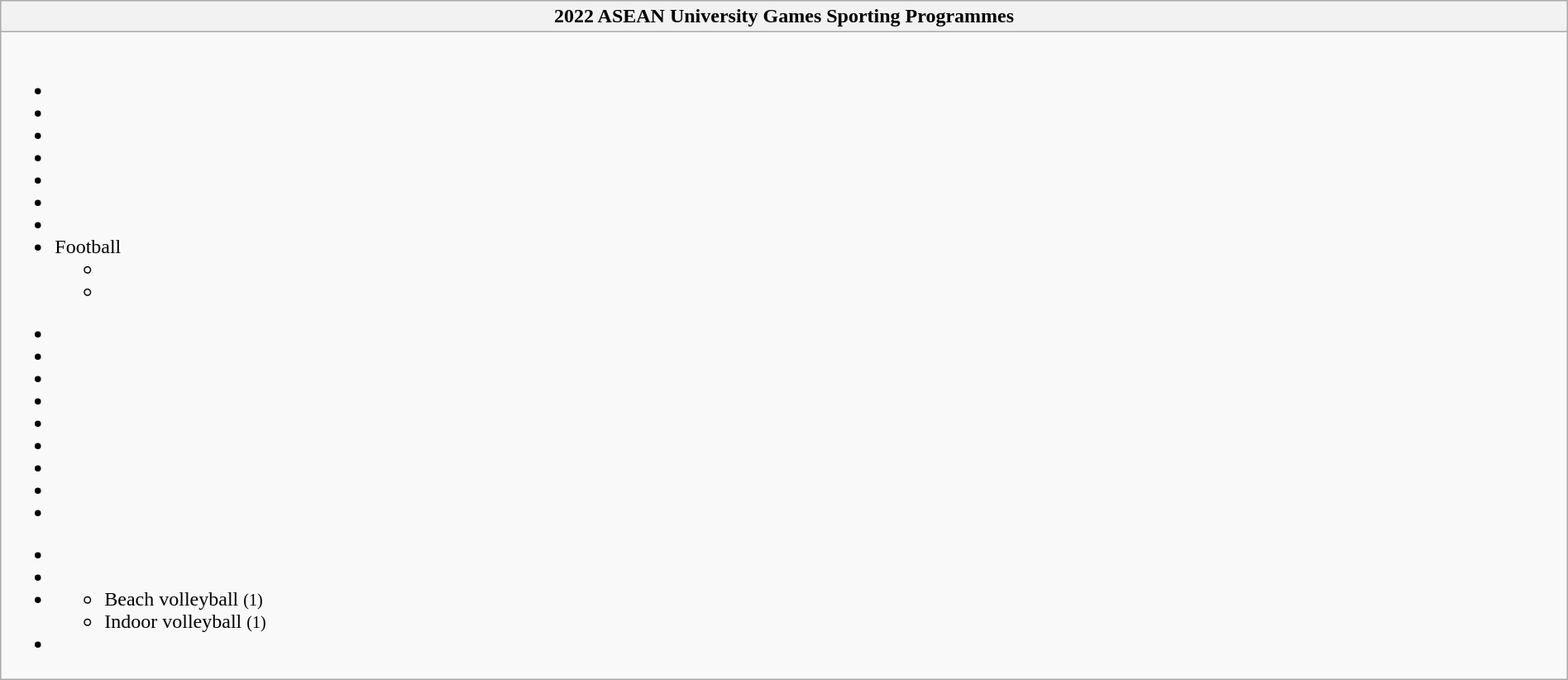<table class="wikitable" style="width: 100%;">
<tr>
<th>2022 ASEAN University Games Sporting Programmes</th>
</tr>
<tr>
<td><br>
<ul><li></li><li></li><li></li><li></li><li></li><li></li><li></li><li>Football<ul><li></li><li></li></ul></li></ul><ul><li></li><li></li><li></li><li></li><li></li><li></li><li></li><li></li><li></li></ul><ul><li></li><li></li><li><ul><li>Beach volleyball <small>(1)</small></li><li>Indoor volleyball <small>(1)</small></li></ul></li><li></li></ul></td>
</tr>
</table>
